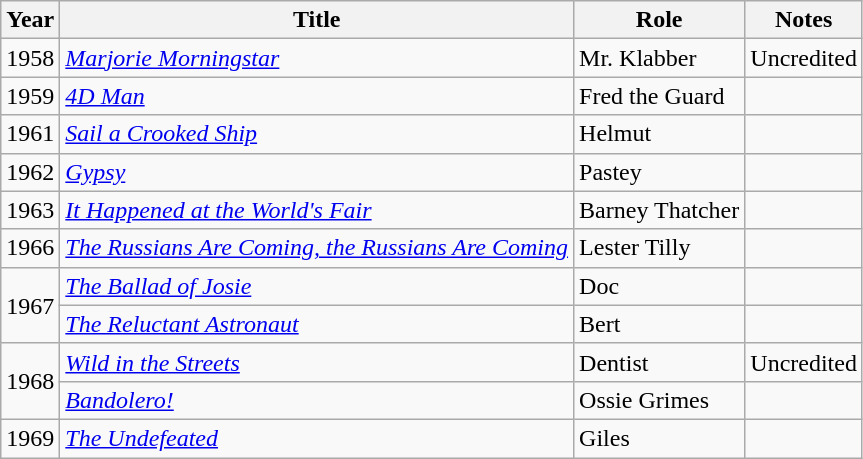<table class="wikitable">
<tr>
<th>Year</th>
<th>Title</th>
<th>Role</th>
<th>Notes</th>
</tr>
<tr>
<td>1958</td>
<td><em><a href='#'>Marjorie Morningstar</a></em></td>
<td>Mr. Klabber</td>
<td>Uncredited</td>
</tr>
<tr>
<td>1959</td>
<td><em><a href='#'>4D Man</a></em></td>
<td>Fred the Guard</td>
<td></td>
</tr>
<tr>
<td>1961</td>
<td><em><a href='#'>Sail a Crooked Ship</a></em></td>
<td>Helmut</td>
<td></td>
</tr>
<tr>
<td>1962</td>
<td><em><a href='#'>Gypsy</a></em></td>
<td>Pastey</td>
<td></td>
</tr>
<tr>
<td>1963</td>
<td><em><a href='#'>It Happened at the World's Fair</a></em></td>
<td>Barney Thatcher</td>
<td></td>
</tr>
<tr>
<td>1966</td>
<td><em><a href='#'>The Russians Are Coming, the Russians Are Coming</a></em></td>
<td>Lester Tilly</td>
<td></td>
</tr>
<tr>
<td rowspan="2">1967</td>
<td><em><a href='#'>The Ballad of Josie</a></em></td>
<td>Doc</td>
<td></td>
</tr>
<tr>
<td><em><a href='#'>The Reluctant Astronaut</a></em></td>
<td>Bert</td>
<td></td>
</tr>
<tr>
<td rowspan="2">1968</td>
<td><em><a href='#'>Wild in the Streets</a></em></td>
<td>Dentist</td>
<td>Uncredited</td>
</tr>
<tr>
<td><em><a href='#'>Bandolero!</a></em></td>
<td>Ossie Grimes</td>
<td></td>
</tr>
<tr>
<td>1969</td>
<td><em><a href='#'>The Undefeated</a></em></td>
<td>Giles</td>
<td></td>
</tr>
</table>
